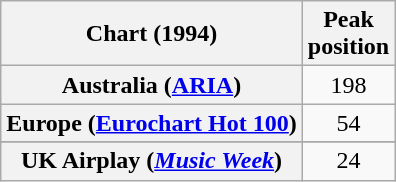<table class="wikitable sortable plainrowheaders" style="text-align:center">
<tr>
<th>Chart (1994)</th>
<th>Peak<br>position</th>
</tr>
<tr>
<th scope="row">Australia (<a href='#'>ARIA</a>)</th>
<td>198</td>
</tr>
<tr>
<th scope="row">Europe (<a href='#'>Eurochart Hot 100</a>)</th>
<td>54</td>
</tr>
<tr>
</tr>
<tr>
</tr>
<tr>
<th scope="row">UK Airplay (<em><a href='#'>Music Week</a></em>)</th>
<td>24</td>
</tr>
</table>
